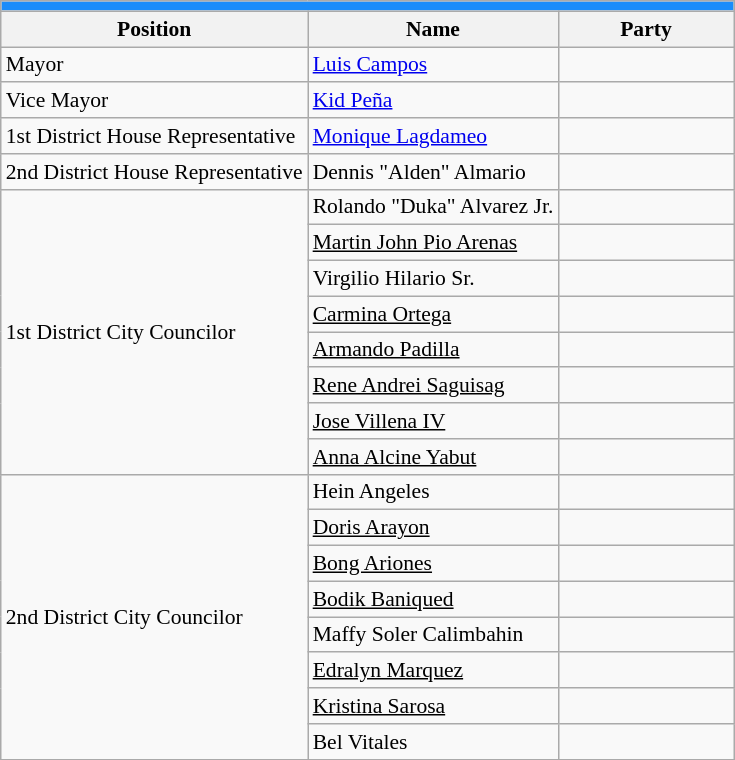<table class="wikitable" style="font-size:90%">
<tr>
<td colspan="4" bgcolor="#1a8cfa"></td>
</tr>
<tr>
<th>Position</th>
<th !width="150px">Name</th>
<th colspan=2 width=110px>Party</th>
</tr>
<tr>
<td>Mayor</td>
<td><a href='#'>Luis Campos</a></td>
<td></td>
</tr>
<tr>
<td>Vice Mayor</td>
<td><a href='#'>Kid Peña</a></td>
<td></td>
</tr>
<tr>
<td>1st District House Representative</td>
<td><a href='#'>Monique Lagdameo</a></td>
<td></td>
</tr>
<tr>
<td>2nd District House Representative</td>
<td>Dennis "Alden" Almario</td>
<td></td>
</tr>
<tr>
<td rowspan="8">1st District City Councilor</td>
<td>Rolando "Duka" Alvarez Jr.</td>
<td></td>
</tr>
<tr>
<td><u>Martin John Pio Arenas</u></td>
<td></td>
</tr>
<tr>
<td>Virgilio Hilario Sr.</td>
<td></td>
</tr>
<tr>
<td><u>Carmina Ortega</u></td>
<td></td>
</tr>
<tr>
<td><u>Armando Padilla</u></td>
<td></td>
</tr>
<tr>
<td><u>Rene Andrei Saguisag</u></td>
<td></td>
</tr>
<tr>
<td><u>Jose Villena IV</u></td>
<td></td>
</tr>
<tr>
<td><u>Anna Alcine Yabut</u></td>
<td></td>
</tr>
<tr>
<td rowspan="8">2nd District City Councilor</td>
<td>Hein Angeles</td>
<td></td>
</tr>
<tr>
<td><u>Doris Arayon</u></td>
<td></td>
</tr>
<tr>
<td><u>Bong Ariones</u></td>
<td></td>
</tr>
<tr>
<td><u>Bodik Baniqued</u></td>
<td></td>
</tr>
<tr>
<td>Maffy Soler Calimbahin</td>
<td></td>
</tr>
<tr>
<td><u>Edralyn Marquez</u></td>
<td></td>
</tr>
<tr>
<td><u>Kristina Sarosa</u></td>
<td></td>
</tr>
<tr>
<td>Bel Vitales</td>
<td></td>
</tr>
<tr>
</tr>
</table>
